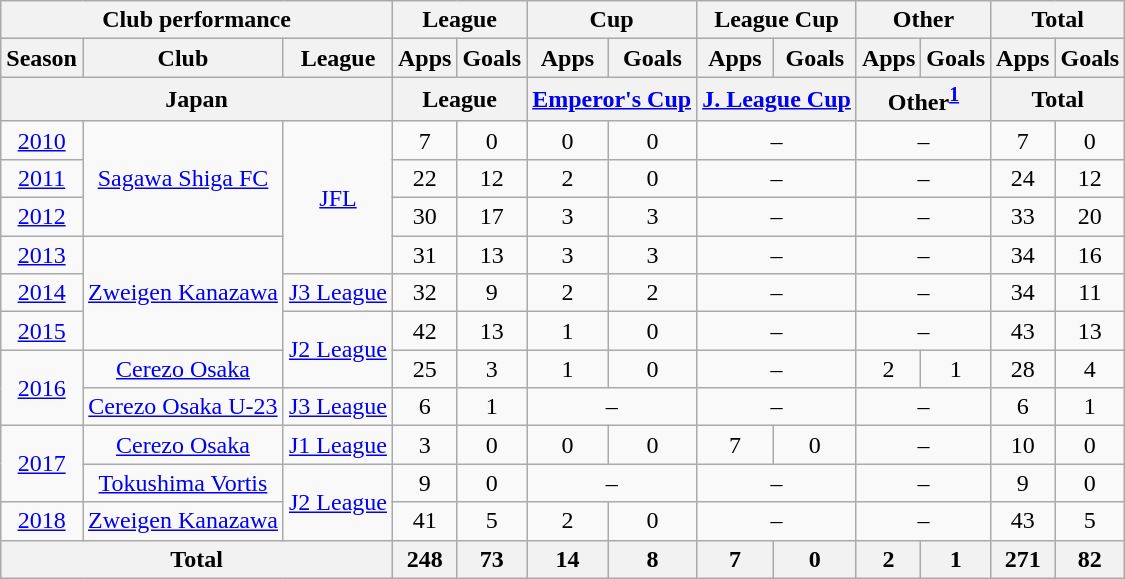<table class="wikitable" style="text-align:center;">
<tr>
<th colspan=3>Club performance</th>
<th colspan=2>League</th>
<th colspan=2>Cup</th>
<th colspan=2>League Cup</th>
<th colspan=2>Other</th>
<th colspan=2>Total</th>
</tr>
<tr>
<th>Season</th>
<th>Club</th>
<th>League</th>
<th>Apps</th>
<th>Goals</th>
<th>Apps</th>
<th>Goals</th>
<th>Apps</th>
<th>Goals</th>
<th>Apps</th>
<th>Goals</th>
<th>Apps</th>
<th>Goals</th>
</tr>
<tr>
<th colspan=3>Japan</th>
<th colspan=2>League</th>
<th colspan=2><a href='#'>Emperor's Cup</a></th>
<th colspan=2><a href='#'>J. League Cup</a></th>
<th colspan="2">Other<sup><a href='#'>1</a></sup></th>
<th colspan=2>Total</th>
</tr>
<tr>
<td><a href='#'>2010</a></td>
<td rowspan="3"><a href='#'>Sagawa Shiga FC</a></td>
<td rowspan="4"><a href='#'>JFL</a></td>
<td>7</td>
<td>0</td>
<td>0</td>
<td>0</td>
<td colspan="2">–</td>
<td colspan="2">–</td>
<td>7</td>
<td>0</td>
</tr>
<tr>
<td><a href='#'>2011</a></td>
<td>22</td>
<td>12</td>
<td>2</td>
<td>0</td>
<td colspan="2">–</td>
<td colspan="2">–</td>
<td>24</td>
<td>12</td>
</tr>
<tr>
<td><a href='#'>2012</a></td>
<td>30</td>
<td>17</td>
<td>3</td>
<td>3</td>
<td colspan="2">–</td>
<td colspan="2">–</td>
<td>33</td>
<td>20</td>
</tr>
<tr>
<td><a href='#'>2013</a></td>
<td rowspan="3"><a href='#'>Zweigen Kanazawa</a></td>
<td>31</td>
<td>13</td>
<td>3</td>
<td>3</td>
<td colspan="2">–</td>
<td colspan="2">–</td>
<td>34</td>
<td>16</td>
</tr>
<tr>
<td><a href='#'>2014</a></td>
<td><a href='#'>J3 League</a></td>
<td>32</td>
<td>9</td>
<td>2</td>
<td>2</td>
<td colspan="2">–</td>
<td colspan="2">–</td>
<td>34</td>
<td>11</td>
</tr>
<tr>
<td><a href='#'>2015</a></td>
<td rowspan="2"><a href='#'>J2 League</a></td>
<td>42</td>
<td>13</td>
<td>1</td>
<td>0</td>
<td colspan="2">–</td>
<td colspan="2">–</td>
<td>43</td>
<td>13</td>
</tr>
<tr>
<td rowspan="2"><a href='#'>2016</a></td>
<td><a href='#'>Cerezo Osaka</a></td>
<td>25</td>
<td>3</td>
<td>1</td>
<td>0</td>
<td colspan="2">–</td>
<td>2</td>
<td>1</td>
<td>28</td>
<td>4</td>
</tr>
<tr>
<td><a href='#'>Cerezo Osaka U-23</a></td>
<td><a href='#'>J3 League</a></td>
<td>6</td>
<td>1</td>
<td colspan="2">–</td>
<td colspan="2">–</td>
<td colspan="2">–</td>
<td>6</td>
<td>1</td>
</tr>
<tr>
<td rowspan="2"><a href='#'>2017</a></td>
<td><a href='#'>Cerezo Osaka</a></td>
<td><a href='#'>J1 League</a></td>
<td>3</td>
<td>0</td>
<td>0</td>
<td>0</td>
<td>7</td>
<td>0</td>
<td colspan="2">–</td>
<td>10</td>
<td>0</td>
</tr>
<tr>
<td><a href='#'>Tokushima Vortis</a></td>
<td rowspan=2><a href='#'>J2 League</a></td>
<td>9</td>
<td>0</td>
<td colspan="2">–</td>
<td colspan="2">–</td>
<td colspan="2">–</td>
<td>9</td>
<td>0</td>
</tr>
<tr>
<td><a href='#'>2018</a></td>
<td rowspan="1"><a href='#'>Zweigen Kanazawa</a></td>
<td>41</td>
<td>5</td>
<td>2</td>
<td>0</td>
<td colspan="2">–</td>
<td colspan="2">–</td>
<td>43</td>
<td>5</td>
</tr>
<tr>
<th colspan=3>Total</th>
<th>248</th>
<th>73</th>
<th>14</th>
<th>8</th>
<th>7</th>
<th>0</th>
<th>2</th>
<th>1</th>
<th>271</th>
<th>82</th>
</tr>
</table>
